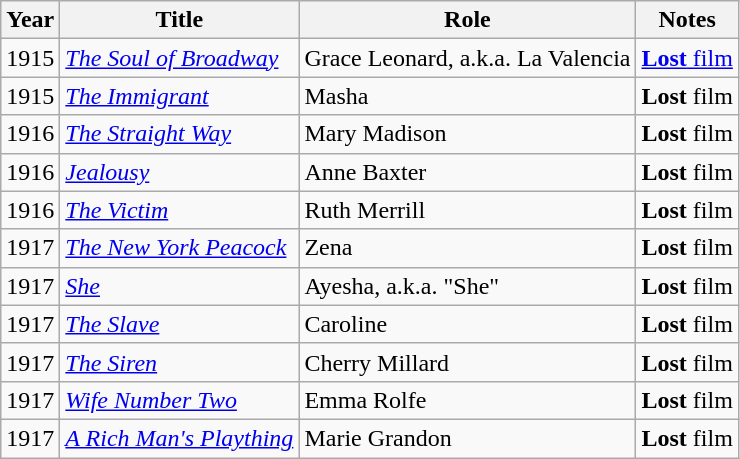<table class="wikitable sortable">
<tr>
<th>Year</th>
<th>Title</th>
<th>Role</th>
<th class="unsortable">Notes</th>
</tr>
<tr>
<td>1915</td>
<td><em><a href='#'>The Soul of Broadway</a></em></td>
<td>Grace Leonard, a.k.a. La Valencia</td>
<td><a href='#'><strong>Lost</strong> film</a></td>
</tr>
<tr>
<td>1915</td>
<td><em><a href='#'>The Immigrant</a></em></td>
<td>Masha</td>
<td><strong>Lost</strong> film</td>
</tr>
<tr>
<td>1916</td>
<td><em><a href='#'>The Straight Way</a></em></td>
<td>Mary Madison</td>
<td><strong>Lost</strong> film</td>
</tr>
<tr>
<td>1916</td>
<td><em><a href='#'>Jealousy</a></em></td>
<td>Anne Baxter</td>
<td><strong>Lost</strong> film</td>
</tr>
<tr>
<td>1916</td>
<td><em><a href='#'>The Victim</a></em></td>
<td>Ruth Merrill</td>
<td><strong>Lost</strong> film</td>
</tr>
<tr>
<td>1917</td>
<td><em><a href='#'>The New York Peacock</a></em></td>
<td>Zena</td>
<td><strong>Lost</strong> film</td>
</tr>
<tr>
<td>1917</td>
<td><em><a href='#'>She</a></em></td>
<td>Ayesha, a.k.a. "She"</td>
<td><strong>Lost</strong> film</td>
</tr>
<tr>
<td>1917</td>
<td><em><a href='#'>The Slave</a></em></td>
<td>Caroline</td>
<td><strong>Lost</strong> film</td>
</tr>
<tr>
<td>1917</td>
<td><em><a href='#'>The Siren</a></em></td>
<td>Cherry Millard</td>
<td><strong>Lost</strong> film</td>
</tr>
<tr>
<td>1917</td>
<td><em><a href='#'>Wife Number Two</a></em></td>
<td>Emma Rolfe</td>
<td><strong>Lost</strong> film</td>
</tr>
<tr>
<td>1917</td>
<td><em><a href='#'>A Rich Man's Plaything</a></em></td>
<td>Marie Grandon</td>
<td><strong>Lost</strong> film</td>
</tr>
</table>
